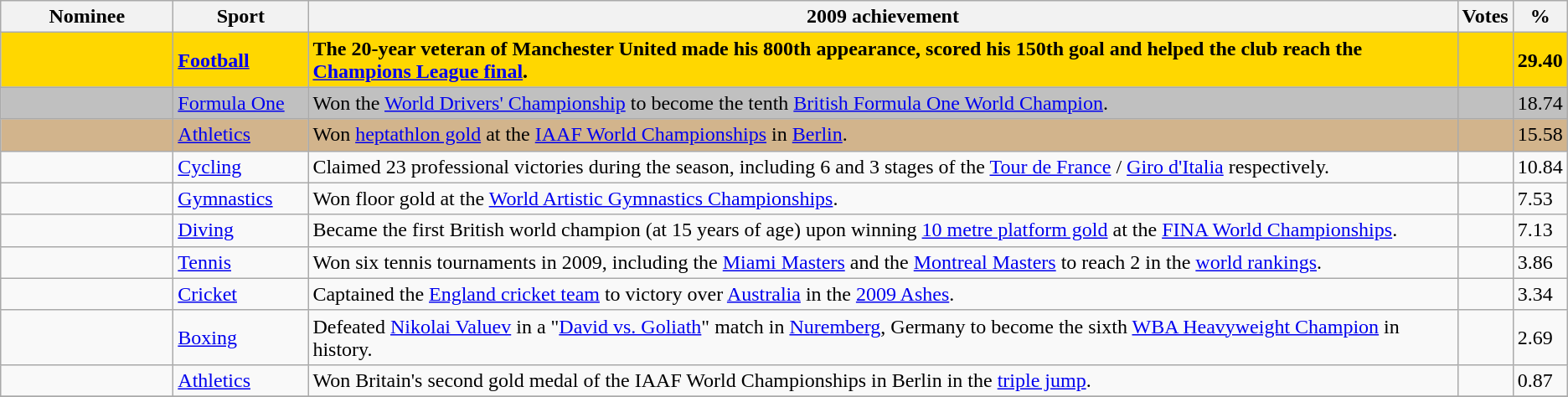<table class="wikitable sortable">
<tr>
<th scope="col" width="130">Nominee</th>
<th scope="col" width="100">Sport</th>
<th scope="col" class="unsortable">2009 achievement</th>
<th scope="col">Votes</th>
<th scope="col">%</th>
</tr>
<tr style="font-weight:bold; background:gold;">
<td></td>
<td><a href='#'>Football</a></td>
<td>The 20-year veteran of <strong>Manchester United</strong> made his 800th appearance, scored his 150th goal and helped the club reach the <a href='#'>Champions League final</a>.</td>
<td></td>
<td>29.40</td>
</tr>
<tr style="background:silver;">
<td></td>
<td><a href='#'>Formula One</a></td>
<td>Won the <a href='#'>World Drivers' Championship</a> to become the tenth <a href='#'>British Formula One World Champion</a>.</td>
<td></td>
<td>18.74</td>
</tr>
<tr style="background:tan;">
<td></td>
<td><a href='#'>Athletics</a></td>
<td>Won <a href='#'>heptathlon gold</a> at the <a href='#'>IAAF World Championships</a> in <a href='#'>Berlin</a>.</td>
<td></td>
<td>15.58</td>
</tr>
<tr>
<td></td>
<td><a href='#'>Cycling</a></td>
<td>Claimed 23 professional victories during the season, including 6 and 3 stages of the <a href='#'>Tour de France</a> / <a href='#'>Giro d'Italia</a> respectively.</td>
<td></td>
<td>10.84</td>
</tr>
<tr>
<td></td>
<td><a href='#'>Gymnastics</a></td>
<td>Won floor gold at the <a href='#'>World Artistic Gymnastics Championships</a>.</td>
<td></td>
<td>7.53</td>
</tr>
<tr>
<td></td>
<td><a href='#'>Diving</a></td>
<td>Became the first British world champion (at 15 years of age) upon winning <a href='#'>10 metre platform gold</a> at the <a href='#'>FINA World Championships</a>.</td>
<td></td>
<td>7.13</td>
</tr>
<tr>
<td></td>
<td><a href='#'>Tennis</a></td>
<td>Won six tennis tournaments in 2009, including the <a href='#'>Miami Masters</a> and the <a href='#'>Montreal Masters</a> to reach  2 in the <a href='#'>world rankings</a>.</td>
<td></td>
<td>3.86</td>
</tr>
<tr>
<td></td>
<td><a href='#'>Cricket</a></td>
<td>Captained the <a href='#'>England cricket team</a> to victory over <a href='#'>Australia</a> in the <a href='#'>2009 Ashes</a>.</td>
<td></td>
<td>3.34</td>
</tr>
<tr>
<td></td>
<td><a href='#'>Boxing</a></td>
<td>Defeated <a href='#'>Nikolai Valuev</a> in a "<a href='#'>David vs. Goliath</a>" match in <a href='#'>Nuremberg</a>, Germany to become the sixth <a href='#'>WBA Heavyweight Champion</a> in history.</td>
<td></td>
<td>2.69</td>
</tr>
<tr>
<td></td>
<td><a href='#'>Athletics</a></td>
<td>Won Britain's second gold medal of the IAAF World Championships in Berlin in the <a href='#'>triple jump</a>.</td>
<td></td>
<td>0.87</td>
</tr>
<tr>
</tr>
</table>
